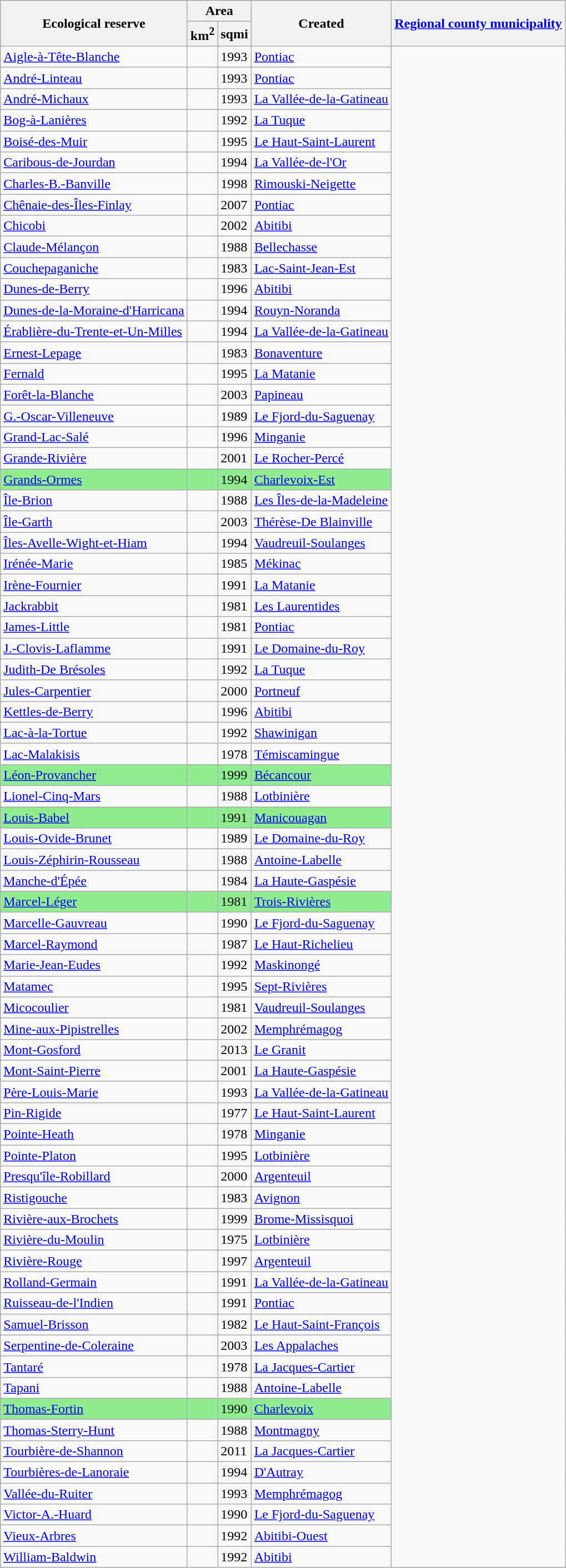<table class="wikitable sortable">
<tr>
<th rowspan=2>Ecological reserve</th>
<th colspan=2>Area</th>
<th rowspan=2>Created</th>
<th rowspan=2><a href='#'>Regional county municipality</a></th>
</tr>
<tr>
<th>km<sup>2</sup></th>
<th>sqmi</th>
</tr>
<tr>
<td><a href='#'>Aigle-à-Tête-Blanche</a></td>
<td></td>
<td>1993</td>
<td><a href='#'>Pontiac</a></td>
</tr>
<tr>
<td><a href='#'>André-Linteau</a></td>
<td></td>
<td>1993</td>
<td><a href='#'>Pontiac</a></td>
</tr>
<tr>
<td><a href='#'>André-Michaux</a></td>
<td></td>
<td>1993</td>
<td><a href='#'>La Vallée-de-la-Gatineau</a></td>
</tr>
<tr>
<td><a href='#'>Bog-à-Lanières</a></td>
<td></td>
<td>1992</td>
<td><a href='#'>La Tuque</a></td>
</tr>
<tr>
<td><a href='#'>Boisé-des-Muir</a></td>
<td></td>
<td>1995</td>
<td><a href='#'>Le Haut-Saint-Laurent</a></td>
</tr>
<tr>
<td><a href='#'>Caribous-de-Jourdan</a></td>
<td></td>
<td>1994</td>
<td><a href='#'>La Vallée-de-l'Or</a></td>
</tr>
<tr>
<td><a href='#'>Charles-B.-Banville</a></td>
<td></td>
<td>1998</td>
<td><a href='#'>Rimouski-Neigette</a></td>
</tr>
<tr>
<td><a href='#'>Chênaie-des-Îles-Finlay</a></td>
<td></td>
<td>2007</td>
<td><a href='#'>Pontiac</a></td>
</tr>
<tr>
<td><a href='#'>Chicobi</a></td>
<td></td>
<td>2002</td>
<td><a href='#'>Abitibi</a></td>
</tr>
<tr>
<td><a href='#'>Claude-Mélançon</a></td>
<td></td>
<td>1988</td>
<td><a href='#'>Bellechasse</a></td>
</tr>
<tr>
<td><a href='#'>Couchepaganiche</a></td>
<td></td>
<td>1983</td>
<td><a href='#'>Lac-Saint-Jean-Est</a></td>
</tr>
<tr>
<td><a href='#'>Dunes-de-Berry</a></td>
<td></td>
<td>1996</td>
<td><a href='#'>Abitibi</a></td>
</tr>
<tr>
<td><a href='#'>Dunes-de-la-Moraine-d'Harricana</a></td>
<td></td>
<td>1994</td>
<td><a href='#'>Rouyn-Noranda</a></td>
</tr>
<tr>
<td><a href='#'>Érablière-du-Trente-et-Un-Milles</a></td>
<td></td>
<td>1994</td>
<td><a href='#'>La Vallée-de-la-Gatineau</a></td>
</tr>
<tr>
<td><a href='#'>Ernest-Lepage</a></td>
<td></td>
<td>1983</td>
<td><a href='#'>Bonaventure</a></td>
</tr>
<tr>
<td><a href='#'>Fernald</a></td>
<td></td>
<td>1995</td>
<td><a href='#'>La Matanie</a></td>
</tr>
<tr>
<td><a href='#'>Forêt-la-Blanche</a></td>
<td></td>
<td>2003</td>
<td><a href='#'>Papineau</a></td>
</tr>
<tr>
<td><a href='#'>G.-Oscar-Villeneuve</a></td>
<td></td>
<td>1989</td>
<td><a href='#'>Le Fjord-du-Saguenay</a></td>
</tr>
<tr>
<td><a href='#'>Grand-Lac-Salé</a></td>
<td></td>
<td>1996</td>
<td><a href='#'>Minganie</a></td>
</tr>
<tr>
<td><a href='#'>Grande-Rivière</a></td>
<td></td>
<td>2001</td>
<td><a href='#'>Le Rocher-Percé</a></td>
</tr>
<tr bgcolor=lightgreen>
<td><a href='#'>Grands-Ormes</a></td>
<td></td>
<td>1994</td>
<td><a href='#'>Charlevoix-Est</a></td>
</tr>
<tr>
<td><a href='#'>Île-Brion</a></td>
<td></td>
<td>1988</td>
<td><a href='#'>Les Îles-de-la-Madeleine</a></td>
</tr>
<tr>
<td><a href='#'>Île-Garth</a></td>
<td></td>
<td>2003</td>
<td><a href='#'>Thérèse-De Blainville</a></td>
</tr>
<tr>
<td><a href='#'>Îles-Avelle-Wight-et-Hiam</a></td>
<td></td>
<td>1994</td>
<td><a href='#'>Vaudreuil-Soulanges</a></td>
</tr>
<tr>
<td><a href='#'>Irénée-Marie</a></td>
<td></td>
<td>1985</td>
<td><a href='#'>Mékinac</a></td>
</tr>
<tr>
<td><a href='#'>Irène-Fournier</a></td>
<td></td>
<td>1991</td>
<td><a href='#'>La Matanie</a></td>
</tr>
<tr>
<td><a href='#'>Jackrabbit</a></td>
<td></td>
<td>1981</td>
<td><a href='#'>Les Laurentides</a></td>
</tr>
<tr>
<td><a href='#'>James-Little</a></td>
<td></td>
<td>1981</td>
<td><a href='#'>Pontiac</a></td>
</tr>
<tr>
<td><a href='#'>J.-Clovis-Laflamme</a></td>
<td></td>
<td>1991</td>
<td><a href='#'>Le Domaine-du-Roy</a></td>
</tr>
<tr>
<td><a href='#'>Judith-De Brésoles</a></td>
<td></td>
<td>1992</td>
<td><a href='#'>La Tuque</a></td>
</tr>
<tr>
<td><a href='#'>Jules-Carpentier</a></td>
<td></td>
<td>2000</td>
<td><a href='#'>Portneuf</a></td>
</tr>
<tr>
<td><a href='#'>Kettles-de-Berry</a></td>
<td></td>
<td>1996</td>
<td><a href='#'>Abitibi</a></td>
</tr>
<tr>
<td><a href='#'>Lac-à-la-Tortue</a></td>
<td></td>
<td>1992</td>
<td><a href='#'>Shawinigan</a></td>
</tr>
<tr>
<td><a href='#'>Lac-Malakisis</a></td>
<td></td>
<td>1978</td>
<td><a href='#'>Témiscamingue</a></td>
</tr>
<tr bgcolor=lightgreen>
<td><a href='#'>Léon-Provancher</a></td>
<td></td>
<td>1999</td>
<td><a href='#'>Bécancour</a></td>
</tr>
<tr>
<td><a href='#'>Lionel-Cinq-Mars</a></td>
<td></td>
<td>1988</td>
<td><a href='#'>Lotbinière</a></td>
</tr>
<tr bgcolor=lightgreen>
<td><a href='#'>Louis-Babel</a></td>
<td></td>
<td>1991</td>
<td><a href='#'>Manicouagan</a></td>
</tr>
<tr>
<td><a href='#'>Louis-Ovide-Brunet</a></td>
<td></td>
<td>1989</td>
<td><a href='#'>Le Domaine-du-Roy</a></td>
</tr>
<tr>
<td><a href='#'>Louis-Zéphirin-Rousseau</a></td>
<td></td>
<td>1988</td>
<td><a href='#'>Antoine-Labelle</a></td>
</tr>
<tr>
<td><a href='#'>Manche-d'Épée</a></td>
<td></td>
<td>1984</td>
<td><a href='#'>La Haute-Gaspésie</a></td>
</tr>
<tr bgcolor=lightgreen>
<td><a href='#'>Marcel-Léger</a></td>
<td></td>
<td>1981</td>
<td><a href='#'>Trois-Rivières</a></td>
</tr>
<tr>
<td><a href='#'>Marcelle-Gauvreau</a></td>
<td></td>
<td>1990</td>
<td><a href='#'>Le Fjord-du-Saguenay</a></td>
</tr>
<tr>
<td><a href='#'>Marcel-Raymond</a></td>
<td></td>
<td>1987</td>
<td><a href='#'>Le Haut-Richelieu</a></td>
</tr>
<tr>
<td><a href='#'>Marie-Jean-Eudes</a></td>
<td></td>
<td>1992</td>
<td><a href='#'>Maskinongé</a></td>
</tr>
<tr>
<td><a href='#'>Matamec</a></td>
<td></td>
<td>1995</td>
<td><a href='#'>Sept-Rivières</a></td>
</tr>
<tr>
<td><a href='#'>Micocoulier</a></td>
<td></td>
<td>1981</td>
<td><a href='#'>Vaudreuil-Soulanges</a></td>
</tr>
<tr>
<td><a href='#'>Mine-aux-Pipistrelles</a></td>
<td></td>
<td>2002</td>
<td><a href='#'>Memphrémagog</a></td>
</tr>
<tr>
<td><a href='#'>Mont-Gosford</a></td>
<td></td>
<td>2013</td>
<td><a href='#'>Le Granit</a></td>
</tr>
<tr>
<td><a href='#'>Mont-Saint-Pierre</a></td>
<td></td>
<td>2001</td>
<td><a href='#'>La Haute-Gaspésie</a></td>
</tr>
<tr>
<td><a href='#'>Père-Louis-Marie</a></td>
<td></td>
<td>1993</td>
<td><a href='#'>La Vallée-de-la-Gatineau</a></td>
</tr>
<tr>
<td><a href='#'>Pin-Rigide</a></td>
<td></td>
<td>1977</td>
<td><a href='#'>Le Haut-Saint-Laurent</a></td>
</tr>
<tr>
<td><a href='#'>Pointe-Heath</a></td>
<td></td>
<td>1978</td>
<td><a href='#'>Minganie</a></td>
</tr>
<tr>
<td><a href='#'>Pointe-Platon</a></td>
<td></td>
<td>1995</td>
<td><a href='#'>Lotbinière</a></td>
</tr>
<tr>
<td><a href='#'>Presqu'île-Robillard</a></td>
<td></td>
<td>2000</td>
<td><a href='#'>Argenteuil</a></td>
</tr>
<tr>
<td><a href='#'>Ristigouche</a></td>
<td></td>
<td>1983</td>
<td><a href='#'>Avignon</a></td>
</tr>
<tr>
<td><a href='#'>Rivière-aux-Brochets</a></td>
<td></td>
<td>1999</td>
<td><a href='#'>Brome-Missisquoi</a></td>
</tr>
<tr>
<td><a href='#'>Rivière-du-Moulin</a></td>
<td></td>
<td>1975</td>
<td><a href='#'>Lotbinière</a></td>
</tr>
<tr>
<td><a href='#'>Rivière-Rouge</a></td>
<td></td>
<td>1997</td>
<td><a href='#'>Argenteuil</a></td>
</tr>
<tr>
<td><a href='#'>Rolland-Germain</a></td>
<td></td>
<td>1991</td>
<td><a href='#'>La Vallée-de-la-Gatineau</a></td>
</tr>
<tr>
<td><a href='#'>Ruisseau-de-l'Indien</a></td>
<td></td>
<td>1991</td>
<td><a href='#'>Pontiac</a></td>
</tr>
<tr>
<td><a href='#'>Samuel-Brisson</a></td>
<td></td>
<td>1982</td>
<td><a href='#'>Le Haut-Saint-François</a></td>
</tr>
<tr>
<td><a href='#'>Serpentine-de-Coleraine</a></td>
<td></td>
<td>2003</td>
<td><a href='#'>Les Appalaches</a></td>
</tr>
<tr>
<td><a href='#'>Tantaré</a></td>
<td></td>
<td>1978</td>
<td><a href='#'>La Jacques-Cartier</a></td>
</tr>
<tr>
<td><a href='#'>Tapani</a></td>
<td></td>
<td>1988</td>
<td><a href='#'>Antoine-Labelle</a></td>
</tr>
<tr bgcolor=lightgreen>
<td><a href='#'>Thomas-Fortin</a></td>
<td></td>
<td>1990</td>
<td><a href='#'>Charlevoix</a></td>
</tr>
<tr>
<td><a href='#'>Thomas-Sterry-Hunt</a></td>
<td></td>
<td>1988</td>
<td><a href='#'>Montmagny</a></td>
</tr>
<tr>
<td><a href='#'>Tourbière-de-Shannon</a></td>
<td></td>
<td>2011</td>
<td><a href='#'>La Jacques-Cartier</a></td>
</tr>
<tr>
<td><a href='#'>Tourbières-de-Lanoraie</a></td>
<td></td>
<td>1994</td>
<td><a href='#'>D'Autray</a></td>
</tr>
<tr>
<td><a href='#'>Vallée-du-Ruiter</a></td>
<td></td>
<td>1993</td>
<td><a href='#'>Memphrémagog</a></td>
</tr>
<tr>
<td><a href='#'>Victor-A.-Huard</a></td>
<td></td>
<td>1990</td>
<td><a href='#'>Le Fjord-du-Saguenay</a></td>
</tr>
<tr>
<td><a href='#'>Vieux-Arbres</a></td>
<td></td>
<td>1992</td>
<td><a href='#'>Abitibi-Ouest</a></td>
</tr>
<tr>
<td><a href='#'>William-Baldwin</a></td>
<td></td>
<td>1992</td>
<td><a href='#'>Abitibi</a></td>
</tr>
</table>
